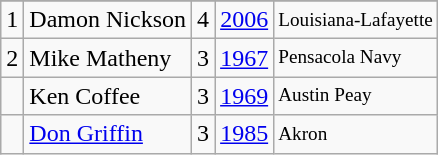<table class="wikitable">
<tr>
</tr>
<tr>
<td>1</td>
<td>Damon Nickson</td>
<td>4</td>
<td><a href='#'>2006</a></td>
<td style="font-size:80%;">Louisiana-Lafayette</td>
</tr>
<tr>
<td>2</td>
<td>Mike Matheny</td>
<td>3</td>
<td><a href='#'>1967</a></td>
<td style="font-size:80%;">Pensacola Navy</td>
</tr>
<tr>
<td></td>
<td>Ken Coffee</td>
<td>3</td>
<td><a href='#'>1969</a></td>
<td style="font-size:80%;">Austin Peay</td>
</tr>
<tr>
<td></td>
<td><a href='#'>Don Griffin</a></td>
<td>3</td>
<td><a href='#'>1985</a></td>
<td style="font-size:80%;">Akron</td>
</tr>
</table>
